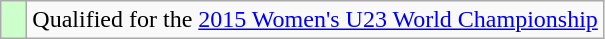<table class="wikitable" style="text-align: left;">
<tr>
<td width=10px bgcolor=#ccffcc></td>
<td>Qualified for the <a href='#'>2015 Women's U23 World Championship</a></td>
</tr>
</table>
